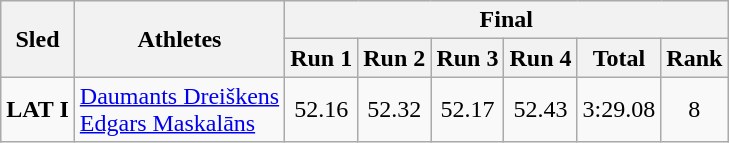<table class="wikitable">
<tr>
<th rowspan="2">Sled</th>
<th rowspan="2">Athletes</th>
<th colspan="6">Final</th>
</tr>
<tr>
<th>Run 1</th>
<th>Run 2</th>
<th>Run 3</th>
<th>Run 4</th>
<th>Total</th>
<th>Rank</th>
</tr>
<tr>
<td><strong>LAT I</strong></td>
<td><a href='#'>Daumants Dreiškens</a><br><a href='#'>Edgars Maskalāns</a></td>
<td align="center">52.16</td>
<td align="center">52.32</td>
<td align="center">52.17</td>
<td align="center">52.43</td>
<td align="center">3:29.08</td>
<td align="center">8</td>
</tr>
</table>
